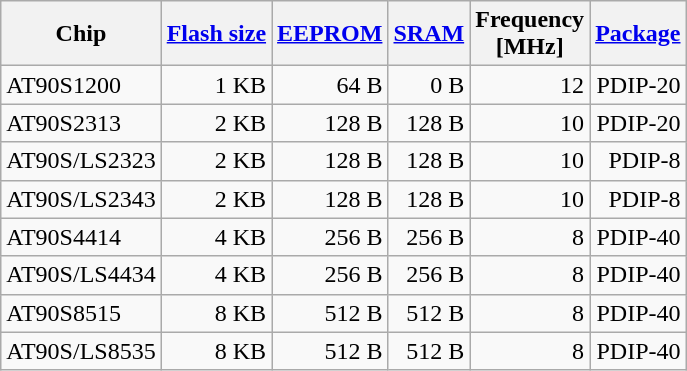<table class="wikitable">
<tr>
<th>Chip</th>
<th><a href='#'>Flash size</a></th>
<th><a href='#'>EEPROM</a></th>
<th><a href='#'>SRAM</a></th>
<th>Frequency<br>[MHz]</th>
<th><a href='#'>Package</a></th>
</tr>
<tr align="right">
<td align="left">AT90S1200</td>
<td>1 KB</td>
<td>64 B</td>
<td>0 B</td>
<td>12</td>
<td>PDIP-20</td>
</tr>
<tr align="right">
<td align="left">AT90S2313</td>
<td>2 KB</td>
<td>128 B</td>
<td>128 B</td>
<td>10</td>
<td>PDIP-20</td>
</tr>
<tr align="right">
<td align="left">AT90S/LS2323</td>
<td>2 KB</td>
<td>128 B</td>
<td>128 B</td>
<td>10</td>
<td>PDIP-8</td>
</tr>
<tr align="right">
<td align="left">AT90S/LS2343</td>
<td>2 KB</td>
<td>128 B</td>
<td>128 B</td>
<td>10</td>
<td>PDIP-8</td>
</tr>
<tr align="right">
<td align="left">AT90S4414</td>
<td>4 KB</td>
<td>256 B</td>
<td>256 B</td>
<td>8</td>
<td>PDIP-40</td>
</tr>
<tr align="right">
<td align="left">AT90S/LS4434</td>
<td>4 KB</td>
<td>256 B</td>
<td>256 B</td>
<td>8</td>
<td>PDIP-40</td>
</tr>
<tr align="right">
<td align="left">AT90S8515</td>
<td>8 KB</td>
<td>512 B</td>
<td>512 B</td>
<td>8</td>
<td>PDIP-40</td>
</tr>
<tr align="right">
<td align="left">AT90S/LS8535</td>
<td>8 KB</td>
<td>512 B</td>
<td>512 B</td>
<td>8</td>
<td>PDIP-40</td>
</tr>
</table>
